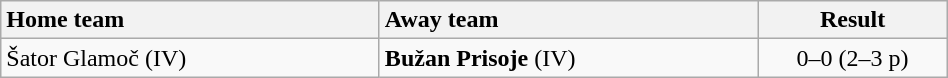<table class="wikitable" style="width:50%">
<tr>
<th style="width:40%; text-align:left">Home team</th>
<th style="width:40%; text-align:left">Away team</th>
<th>Result</th>
</tr>
<tr>
<td>Šator Glamoč (IV)</td>
<td><strong>Bužan Prisoje</strong> (IV)</td>
<td style="text-align:center">0–0 (2–3 p)</td>
</tr>
</table>
